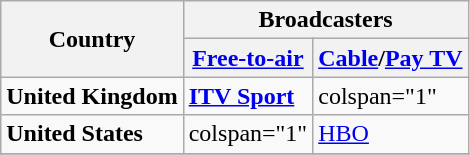<table class="wikitable">
<tr>
<th rowspan="2">Country</th>
<th colspan="2">Broadcasters</th>
</tr>
<tr>
<th><a href='#'>Free-to-air</a></th>
<th><a href='#'>Cable</a>/<a href='#'>Pay TV</a></th>
</tr>
<tr>
<td><strong>United Kingdom</strong></td>
<td><strong><a href='#'>ITV Sport</a></strong></td>
<td>colspan="1" </td>
</tr>
<tr>
<td><strong>United States</strong></td>
<td>colspan="1" </td>
<td><a href='#'>HBO</a></td>
</tr>
<tr>
</tr>
</table>
